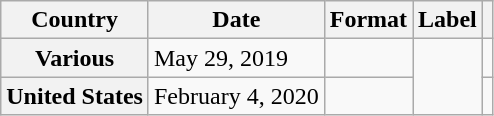<table class="wikitable plainrowheaders" border="1">
<tr>
<th scope="col">Country</th>
<th scope="col">Date</th>
<th scope="col">Format</th>
<th scope="col">Label</th>
<th scope="col"></th>
</tr>
<tr>
<th scope="row">Various</th>
<td>May 29, 2019</td>
<td></td>
<td rowspan="2"></td>
<td align="center"></td>
</tr>
<tr>
<th scope="row">United States</th>
<td>February 4, 2020</td>
<td></td>
<td align="center"></td>
</tr>
</table>
